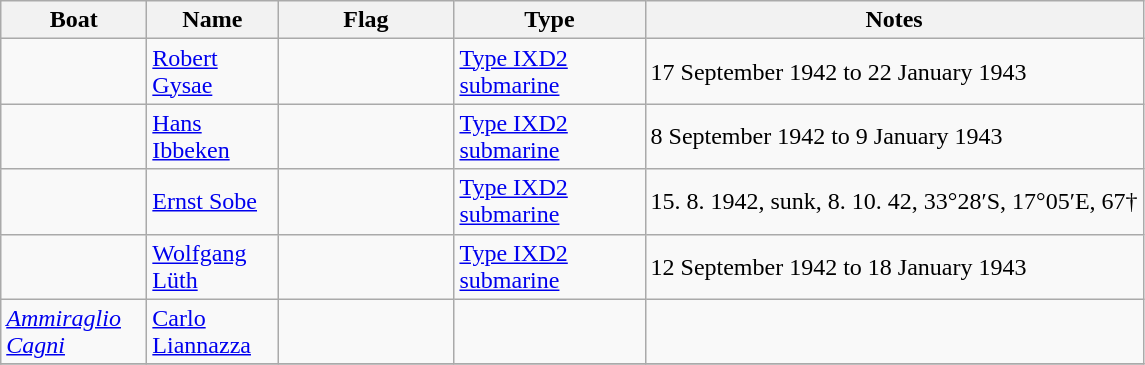<table class="wikitable sortable">
<tr>
<th scope="col" width="90px">Boat</th>
<th scope="col" width="80px">Name</th>
<th scope="col" width="110px">Flag</th>
<th scope="col" width="120px">Type</th>
<th>Notes</th>
</tr>
<tr>
<td align="left"></td>
<td align="left"><a href='#'>Robert Gysae</a></td>
<td align="left"></td>
<td align="left"><a href='#'>Type IXD2 submarine</a></td>
<td align="left">17 September 1942 to 22 January 1943</td>
</tr>
<tr>
<td align="left"></td>
<td align="left"><a href='#'>Hans Ibbeken</a></td>
<td align="left"></td>
<td align="left"><a href='#'>Type IXD2 submarine</a></td>
<td align="left">8 September 1942 to 9 January 1943</td>
</tr>
<tr>
<td align="left"></td>
<td align="left"><a href='#'>Ernst Sobe</a></td>
<td align="left"></td>
<td align="left"><a href='#'>Type IXD2 submarine</a></td>
<td align="left">15. 8. 1942, sunk, 8. 10. 42, 33°28′S, 17°05′E, 67†</td>
</tr>
<tr>
<td align="left"></td>
<td align="left"><a href='#'>Wolfgang Lüth</a></td>
<td align="left"></td>
<td align="left"><a href='#'>Type IXD2 submarine</a></td>
<td align="left">12 September 1942 to 18 January 1943</td>
</tr>
<tr>
<td align="left"><a href='#'><em>Ammiraglio Cagni</em></a></td>
<td align="left"><a href='#'>Carlo Liannazza</a></td>
<td align="left"></td>
<td align="left"></td>
<td align="left"></td>
</tr>
<tr>
</tr>
</table>
